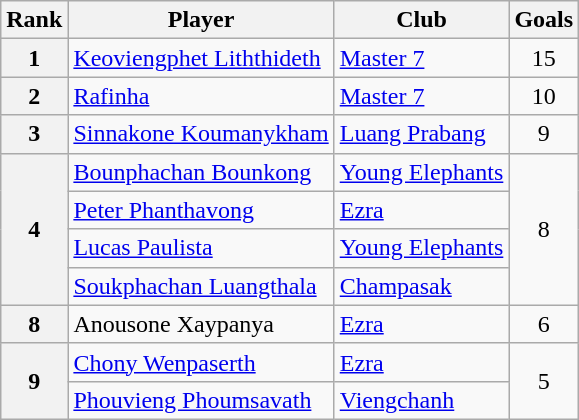<table class="wikitable">
<tr>
<th>Rank</th>
<th>Player</th>
<th>Club</th>
<th>Goals</th>
</tr>
<tr>
<th rowspan="1" style="text-align:center;">1</th>
<td> <a href='#'>Keoviengphet Liththideth</a></td>
<td><a href='#'>Master 7</a></td>
<td rowspan="1" style="text-align:center;">15</td>
</tr>
<tr>
<th rowspan="1" style="text-align:center;">2</th>
<td> <a href='#'>Rafinha</a></td>
<td><a href='#'>Master 7</a></td>
<td rowspan="1" style="text-align:center;">10</td>
</tr>
<tr>
<th style="text-align:center;">3</th>
<td> <a href='#'>Sinnakone Koumanykham</a></td>
<td><a href='#'>Luang Prabang</a></td>
<td style="text-align:center;">9</td>
</tr>
<tr>
<th rowspan="4" style="text-align:center;">4</th>
<td> <a href='#'>Bounphachan Bounkong</a></td>
<td><a href='#'>Young Elephants</a></td>
<td rowspan="4" style="text-align:center;">8</td>
</tr>
<tr>
<td> <a href='#'>Peter Phanthavong</a></td>
<td><a href='#'>Ezra</a></td>
</tr>
<tr>
<td> <a href='#'>Lucas Paulista</a></td>
<td><a href='#'>Young Elephants</a></td>
</tr>
<tr>
<td> <a href='#'>Soukphachan Luangthala</a></td>
<td><a href='#'>Champasak</a></td>
</tr>
<tr>
<th style="font-size:center;">8</th>
<td> Anousone Xaypanya</td>
<td><a href='#'>Ezra</a></td>
<td style="text-align:center;">6</td>
</tr>
<tr>
<th rowspan="2" style="text-align:center;">9</th>
<td> <a href='#'>Chony Wenpaserth</a></td>
<td><a href='#'>Ezra</a></td>
<td rowspan="2" style="text-align:center;">5</td>
</tr>
<tr>
<td> <a href='#'>Phouvieng Phoumsavath</a></td>
<td><a href='#'>Viengchanh</a></td>
</tr>
</table>
